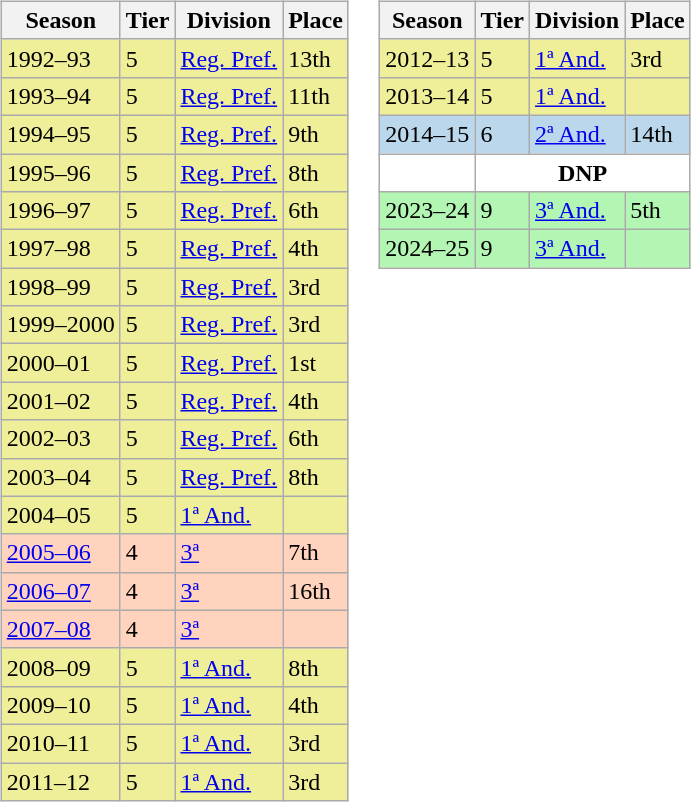<table>
<tr>
<td valign="top" width=0%><br><table class="wikitable">
<tr style="background:#f0f6fa;">
<th>Season</th>
<th>Tier</th>
<th>Division</th>
<th>Place</th>
</tr>
<tr>
<td style="background:#EFEF99;">1992–93</td>
<td style="background:#EFEF99;">5</td>
<td style="background:#EFEF99;"><a href='#'>Reg. Pref.</a></td>
<td style="background:#EFEF99;">13th</td>
</tr>
<tr>
<td style="background:#EFEF99;">1993–94</td>
<td style="background:#EFEF99;">5</td>
<td style="background:#EFEF99;"><a href='#'>Reg. Pref.</a></td>
<td style="background:#EFEF99;">11th</td>
</tr>
<tr>
<td style="background:#EFEF99;">1994–95</td>
<td style="background:#EFEF99;">5</td>
<td style="background:#EFEF99;"><a href='#'>Reg. Pref.</a></td>
<td style="background:#EFEF99;">9th</td>
</tr>
<tr>
<td style="background:#EFEF99;">1995–96</td>
<td style="background:#EFEF99;">5</td>
<td style="background:#EFEF99;"><a href='#'>Reg. Pref.</a></td>
<td style="background:#EFEF99;">8th</td>
</tr>
<tr>
<td style="background:#EFEF99;">1996–97</td>
<td style="background:#EFEF99;">5</td>
<td style="background:#EFEF99;"><a href='#'>Reg. Pref.</a></td>
<td style="background:#EFEF99;">6th</td>
</tr>
<tr>
<td style="background:#EFEF99;">1997–98</td>
<td style="background:#EFEF99;">5</td>
<td style="background:#EFEF99;"><a href='#'>Reg. Pref.</a></td>
<td style="background:#EFEF99;">4th</td>
</tr>
<tr>
<td style="background:#EFEF99;">1998–99</td>
<td style="background:#EFEF99;">5</td>
<td style="background:#EFEF99;"><a href='#'>Reg. Pref.</a></td>
<td style="background:#EFEF99;">3rd</td>
</tr>
<tr>
<td style="background:#EFEF99;">1999–2000</td>
<td style="background:#EFEF99;">5</td>
<td style="background:#EFEF99;"><a href='#'>Reg. Pref.</a></td>
<td style="background:#EFEF99;">3rd</td>
</tr>
<tr>
<td style="background:#EFEF99;">2000–01</td>
<td style="background:#EFEF99;">5</td>
<td style="background:#EFEF99;"><a href='#'>Reg. Pref.</a></td>
<td style="background:#EFEF99;">1st</td>
</tr>
<tr>
<td style="background:#EFEF99;">2001–02</td>
<td style="background:#EFEF99;">5</td>
<td style="background:#EFEF99;"><a href='#'>Reg. Pref.</a></td>
<td style="background:#EFEF99;">4th</td>
</tr>
<tr>
<td style="background:#EFEF99;">2002–03</td>
<td style="background:#EFEF99;">5</td>
<td style="background:#EFEF99;"><a href='#'>Reg. Pref.</a></td>
<td style="background:#EFEF99;">6th</td>
</tr>
<tr>
<td style="background:#EFEF99;">2003–04</td>
<td style="background:#EFEF99;">5</td>
<td style="background:#EFEF99;"><a href='#'>Reg. Pref.</a></td>
<td style="background:#EFEF99;">8th</td>
</tr>
<tr>
<td style="background:#EFEF99;">2004–05</td>
<td style="background:#EFEF99;">5</td>
<td style="background:#EFEF99;"><a href='#'>1ª And.</a></td>
<td style="background:#EFEF99;"></td>
</tr>
<tr>
<td style="background:#FFD3BD;"><a href='#'>2005–06</a></td>
<td style="background:#FFD3BD;">4</td>
<td style="background:#FFD3BD;"><a href='#'>3ª</a></td>
<td style="background:#FFD3BD;">7th</td>
</tr>
<tr>
<td style="background:#FFD3BD;"><a href='#'>2006–07</a></td>
<td style="background:#FFD3BD;">4</td>
<td style="background:#FFD3BD;"><a href='#'>3ª</a></td>
<td style="background:#FFD3BD;">16th</td>
</tr>
<tr>
<td style="background:#FFD3BD;"><a href='#'>2007–08</a></td>
<td style="background:#FFD3BD;">4</td>
<td style="background:#FFD3BD;"><a href='#'>3ª</a></td>
<td style="background:#FFD3BD;"></td>
</tr>
<tr>
<td style="background:#EFEF99;">2008–09</td>
<td style="background:#EFEF99;">5</td>
<td style="background:#EFEF99;"><a href='#'>1ª And.</a></td>
<td style="background:#EFEF99;">8th</td>
</tr>
<tr>
<td style="background:#EFEF99;">2009–10</td>
<td style="background:#EFEF99;">5</td>
<td style="background:#EFEF99;"><a href='#'>1ª And.</a></td>
<td style="background:#EFEF99;">4th</td>
</tr>
<tr>
<td style="background:#EFEF99;">2010–11</td>
<td style="background:#EFEF99;">5</td>
<td style="background:#EFEF99;"><a href='#'>1ª And.</a></td>
<td style="background:#EFEF99;">3rd</td>
</tr>
<tr>
<td style="background:#EFEF99;">2011–12</td>
<td style="background:#EFEF99;">5</td>
<td style="background:#EFEF99;"><a href='#'>1ª And.</a></td>
<td style="background:#EFEF99;">3rd</td>
</tr>
</table>
</td>
<td valign="top" width=0%><br><table class="wikitable">
<tr style="background:#f0f6fa;">
<th>Season</th>
<th>Tier</th>
<th>Division</th>
<th>Place</th>
</tr>
<tr>
<td style="background:#EFEF99;">2012–13</td>
<td style="background:#EFEF99;">5</td>
<td style="background:#EFEF99;"><a href='#'>1ª And.</a></td>
<td style="background:#EFEF99;">3rd</td>
</tr>
<tr>
<td style="background:#EFEF99;">2013–14</td>
<td style="background:#EFEF99;">5</td>
<td style="background:#EFEF99;"><a href='#'>1ª And.</a></td>
<td style="background:#EFEF99;"></td>
</tr>
<tr>
<td style="background:#BBD7EC;">2014–15</td>
<td style="background:#BBD7EC;">6</td>
<td style="background:#BBD7EC;"><a href='#'>2ª And.</a></td>
<td style="background:#BBD7EC;">14th</td>
</tr>
<tr>
<td style="background:#FFFFFF;"></td>
<th style="background:#FFFFFF;" colspan="3">DNP</th>
</tr>
<tr>
<td style="background:#B3F5B3;">2023–24</td>
<td style="background:#B3F5B3;">9</td>
<td style="background:#B3F5B3;"><a href='#'>3ª And.</a></td>
<td style="background:#B3F5B3;">5th</td>
</tr>
<tr>
<td style="background:#B3F5B3;">2024–25</td>
<td style="background:#B3F5B3;">9</td>
<td style="background:#B3F5B3;"><a href='#'>3ª And.</a></td>
<td style="background:#B3F5B3;"></td>
</tr>
</table>
</td>
</tr>
</table>
